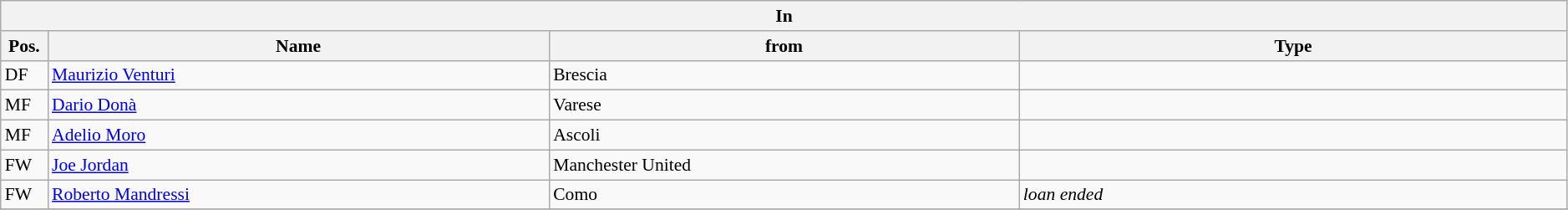<table class="wikitable" style="font-size:90%;width:99%;">
<tr>
<th colspan="4">In</th>
</tr>
<tr>
<th width=3%>Pos.</th>
<th width=32%>Name</th>
<th width=30%>from</th>
<th width=35%>Type</th>
</tr>
<tr>
<td>DF</td>
<td><a href='#'>Maurizio Venturi</a></td>
<td>Brescia</td>
<td></td>
</tr>
<tr>
<td>MF</td>
<td><a href='#'>Dario Donà</a></td>
<td>Varese</td>
<td></td>
</tr>
<tr>
<td>MF</td>
<td><a href='#'>Adelio Moro</a></td>
<td>Ascoli</td>
<td></td>
</tr>
<tr>
<td>FW</td>
<td><a href='#'>Joe Jordan</a></td>
<td>Manchester United</td>
<td></td>
</tr>
<tr>
<td>FW</td>
<td><a href='#'>Roberto Mandressi</a></td>
<td>Como</td>
<td><em>loan ended</em></td>
</tr>
<tr>
</tr>
</table>
